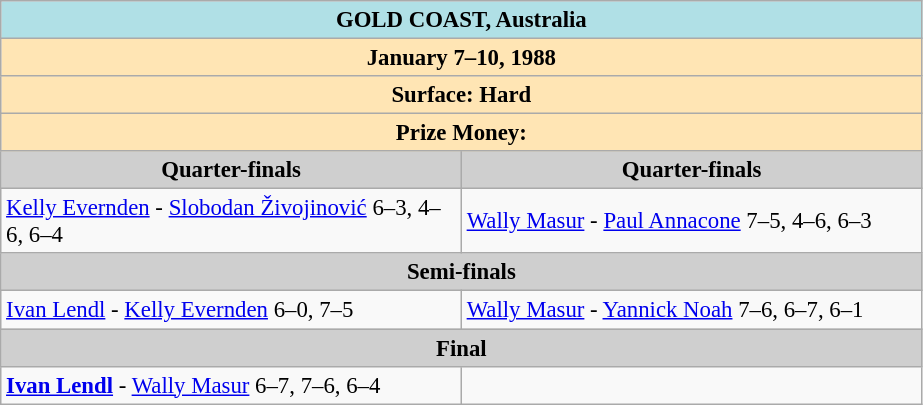<table class="wikitable" style="font-size:95%;">
<tr>
<th colspan="2" style="background:#B0E0E6" width="300">GOLD COAST, Australia</th>
</tr>
<tr>
<th colspan="2" style="background:#FFE5B4" width="300">January 7–10, 1988</th>
</tr>
<tr>
<th colspan="2" style="background:#FFE5B4" width="300">Surface: Hard</th>
</tr>
<tr>
<th colspan="2" style="background:#FFE5B4" width="300">Prize Money:</th>
</tr>
<tr>
<th colspan="1" style="background:#cfcfcf" width="300">Quarter-finals</th>
<th colspan="1" style="background:#cfcfcf" width="300">Quarter-finals</th>
</tr>
<tr>
<td><a href='#'>Kelly Evernden</a> - <a href='#'>Slobodan Živojinović</a> 6–3, 4–6, 6–4</td>
<td><a href='#'>Wally Masur</a> - <a href='#'>Paul Annacone</a> 7–5, 4–6, 6–3</td>
</tr>
<tr>
<th colspan="2" style="background:#cfcfcf" width="300">Semi-finals</th>
</tr>
<tr>
<td><a href='#'>Ivan Lendl</a> - <a href='#'>Kelly Evernden</a> 6–0, 7–5</td>
<td><a href='#'>Wally Masur</a> - <a href='#'>Yannick Noah</a> 7–6, 6–7, 6–1</td>
</tr>
<tr>
<th colspan="2" style="background:#cfcfcf" width="300">Final</th>
</tr>
<tr>
<td><strong><a href='#'>Ivan Lendl</a></strong> - <a href='#'>Wally Masur</a> 6–7, 7–6, 6–4</td>
</tr>
</table>
